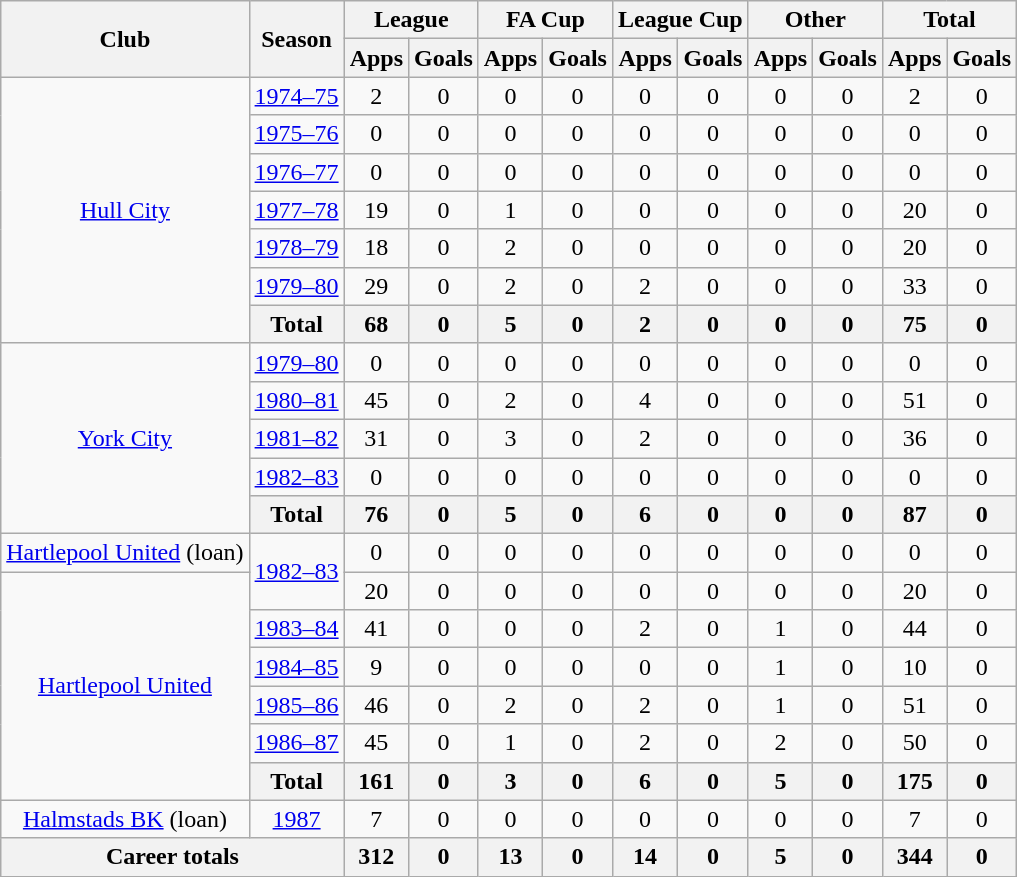<table class="wikitable" style="text-align: center;">
<tr>
<th rowspan="2">Club</th>
<th rowspan="2">Season</th>
<th colspan="2">League</th>
<th colspan="2">FA Cup</th>
<th colspan="2">League Cup</th>
<th colspan="2">Other</th>
<th colspan="2">Total</th>
</tr>
<tr>
<th>Apps</th>
<th>Goals</th>
<th>Apps</th>
<th>Goals</th>
<th>Apps</th>
<th>Goals</th>
<th>Apps</th>
<th>Goals</th>
<th>Apps</th>
<th>Goals</th>
</tr>
<tr>
<td rowspan="7" valign="center"><a href='#'>Hull City</a></td>
<td><a href='#'>1974–75</a></td>
<td>2</td>
<td>0</td>
<td>0</td>
<td>0</td>
<td>0</td>
<td>0</td>
<td>0</td>
<td>0</td>
<td>2</td>
<td>0</td>
</tr>
<tr>
<td><a href='#'>1975–76</a></td>
<td>0</td>
<td>0</td>
<td>0</td>
<td>0</td>
<td>0</td>
<td>0</td>
<td>0</td>
<td>0</td>
<td>0</td>
<td>0</td>
</tr>
<tr>
<td><a href='#'>1976–77</a></td>
<td>0</td>
<td>0</td>
<td>0</td>
<td>0</td>
<td>0</td>
<td>0</td>
<td>0</td>
<td>0</td>
<td>0</td>
<td>0</td>
</tr>
<tr>
<td><a href='#'>1977–78</a></td>
<td>19</td>
<td>0</td>
<td>1</td>
<td>0</td>
<td>0</td>
<td>0</td>
<td>0</td>
<td>0</td>
<td>20</td>
<td>0</td>
</tr>
<tr>
<td><a href='#'>1978–79</a></td>
<td>18</td>
<td>0</td>
<td>2</td>
<td>0</td>
<td>0</td>
<td>0</td>
<td>0</td>
<td>0</td>
<td>20</td>
<td>0</td>
</tr>
<tr>
<td><a href='#'>1979–80</a></td>
<td>29</td>
<td>0</td>
<td>2</td>
<td>0</td>
<td>2</td>
<td>0</td>
<td>0</td>
<td>0</td>
<td>33</td>
<td>0</td>
</tr>
<tr>
<th>Total</th>
<th>68</th>
<th>0</th>
<th>5</th>
<th>0</th>
<th>2</th>
<th>0</th>
<th>0</th>
<th>0</th>
<th>75</th>
<th>0</th>
</tr>
<tr>
<td rowspan="5" valign="center"><a href='#'>York City</a></td>
<td><a href='#'>1979–80</a></td>
<td>0</td>
<td>0</td>
<td>0</td>
<td>0</td>
<td>0</td>
<td>0</td>
<td>0</td>
<td>0</td>
<td>0</td>
<td>0</td>
</tr>
<tr>
<td><a href='#'>1980–81</a></td>
<td>45</td>
<td>0</td>
<td>2</td>
<td>0</td>
<td>4</td>
<td>0</td>
<td>0</td>
<td>0</td>
<td>51</td>
<td>0</td>
</tr>
<tr>
<td><a href='#'>1981–82</a></td>
<td>31</td>
<td>0</td>
<td>3</td>
<td>0</td>
<td>2</td>
<td>0</td>
<td>0</td>
<td>0</td>
<td>36</td>
<td>0</td>
</tr>
<tr>
<td><a href='#'>1982–83</a></td>
<td>0</td>
<td>0</td>
<td>0</td>
<td>0</td>
<td>0</td>
<td>0</td>
<td>0</td>
<td>0</td>
<td>0</td>
<td>0</td>
</tr>
<tr>
<th>Total</th>
<th>76</th>
<th>0</th>
<th>5</th>
<th>0</th>
<th>6</th>
<th>0</th>
<th>0</th>
<th>0</th>
<th>87</th>
<th>0</th>
</tr>
<tr>
<td rowspan="1" valign="center"><a href='#'>Hartlepool United</a> (loan)</td>
<td rowspan="2"><a href='#'>1982–83</a></td>
<td>0</td>
<td>0</td>
<td>0</td>
<td>0</td>
<td>0</td>
<td>0</td>
<td>0</td>
<td>0</td>
<td>0</td>
<td>0</td>
</tr>
<tr>
<td rowspan="6" valign="center"><a href='#'>Hartlepool United</a></td>
<td>20</td>
<td>0</td>
<td>0</td>
<td>0</td>
<td>0</td>
<td>0</td>
<td>0</td>
<td>0</td>
<td>20</td>
<td>0</td>
</tr>
<tr>
<td><a href='#'>1983–84</a></td>
<td>41</td>
<td>0</td>
<td>0</td>
<td>0</td>
<td>2</td>
<td>0</td>
<td>1</td>
<td>0</td>
<td>44</td>
<td>0</td>
</tr>
<tr>
<td><a href='#'>1984–85</a></td>
<td>9</td>
<td>0</td>
<td>0</td>
<td>0</td>
<td>0</td>
<td>0</td>
<td>1</td>
<td>0</td>
<td>10</td>
<td>0</td>
</tr>
<tr>
<td><a href='#'>1985–86</a></td>
<td>46</td>
<td>0</td>
<td>2</td>
<td>0</td>
<td>2</td>
<td>0</td>
<td>1</td>
<td>0</td>
<td>51</td>
<td>0</td>
</tr>
<tr>
<td><a href='#'>1986–87</a></td>
<td>45</td>
<td>0</td>
<td>1</td>
<td>0</td>
<td>2</td>
<td>0</td>
<td>2</td>
<td>0</td>
<td>50</td>
<td>0</td>
</tr>
<tr>
<th>Total</th>
<th>161</th>
<th>0</th>
<th>3</th>
<th>0</th>
<th>6</th>
<th>0</th>
<th>5</th>
<th>0</th>
<th>175</th>
<th>0</th>
</tr>
<tr>
<td rowspan="1" valign="center"><a href='#'>Halmstads BK</a> (loan)</td>
<td><a href='#'>1987</a></td>
<td>7</td>
<td>0</td>
<td>0</td>
<td>0</td>
<td>0</td>
<td>0</td>
<td>0</td>
<td>0</td>
<td>7</td>
<td>0</td>
</tr>
<tr>
<th colspan="2">Career totals</th>
<th>312</th>
<th>0</th>
<th>13</th>
<th>0</th>
<th>14</th>
<th>0</th>
<th>5</th>
<th>0</th>
<th>344</th>
<th>0</th>
</tr>
</table>
